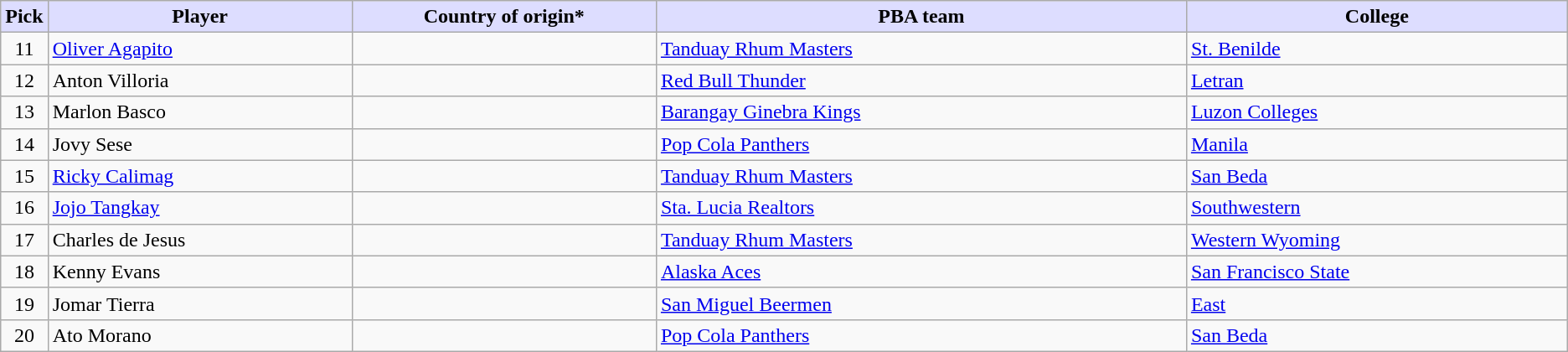<table class="wikitable">
<tr>
<th style="background:#DDDDFF;">Pick</th>
<th style="background:#DDDDFF;" width="20%">Player</th>
<th style="background:#DDDDFF;" width="20%">Country of origin*</th>
<th style="background:#DDDDFF;" width="35%">PBA team</th>
<th style="background:#DDDDFF;" width="25%">College</th>
</tr>
<tr>
<td align=center>11</td>
<td><a href='#'>Oliver Agapito</a></td>
<td></td>
<td><a href='#'>Tanduay Rhum Masters</a></td>
<td><a href='#'>St. Benilde</a></td>
</tr>
<tr>
<td align=center>12</td>
<td>Anton Villoria</td>
<td></td>
<td><a href='#'>Red Bull Thunder</a></td>
<td><a href='#'>Letran</a></td>
</tr>
<tr>
<td align=center>13</td>
<td>Marlon Basco</td>
<td></td>
<td><a href='#'>Barangay Ginebra Kings</a></td>
<td><a href='#'>Luzon Colleges</a></td>
</tr>
<tr>
<td align=center>14</td>
<td>Jovy Sese</td>
<td></td>
<td><a href='#'>Pop Cola Panthers</a></td>
<td><a href='#'>Manila</a></td>
</tr>
<tr>
<td align=center>15</td>
<td><a href='#'>Ricky Calimag</a></td>
<td></td>
<td><a href='#'>Tanduay Rhum Masters</a></td>
<td><a href='#'>San Beda</a></td>
</tr>
<tr>
<td align=center>16</td>
<td><a href='#'>Jojo Tangkay</a></td>
<td></td>
<td><a href='#'>Sta. Lucia Realtors</a></td>
<td><a href='#'>Southwestern</a></td>
</tr>
<tr>
<td align=center>17</td>
<td>Charles de Jesus</td>
<td></td>
<td><a href='#'>Tanduay Rhum Masters</a></td>
<td><a href='#'>Western Wyoming</a></td>
</tr>
<tr>
<td align=center>18</td>
<td>Kenny Evans</td>
<td></td>
<td><a href='#'>Alaska Aces</a></td>
<td><a href='#'>San Francisco State</a></td>
</tr>
<tr>
<td align=center>19</td>
<td>Jomar Tierra</td>
<td></td>
<td><a href='#'>San Miguel Beermen</a></td>
<td><a href='#'>East</a></td>
</tr>
<tr>
<td align=center>20</td>
<td>Ato Morano</td>
<td></td>
<td><a href='#'>Pop Cola Panthers</a></td>
<td><a href='#'>San Beda</a></td>
</tr>
</table>
